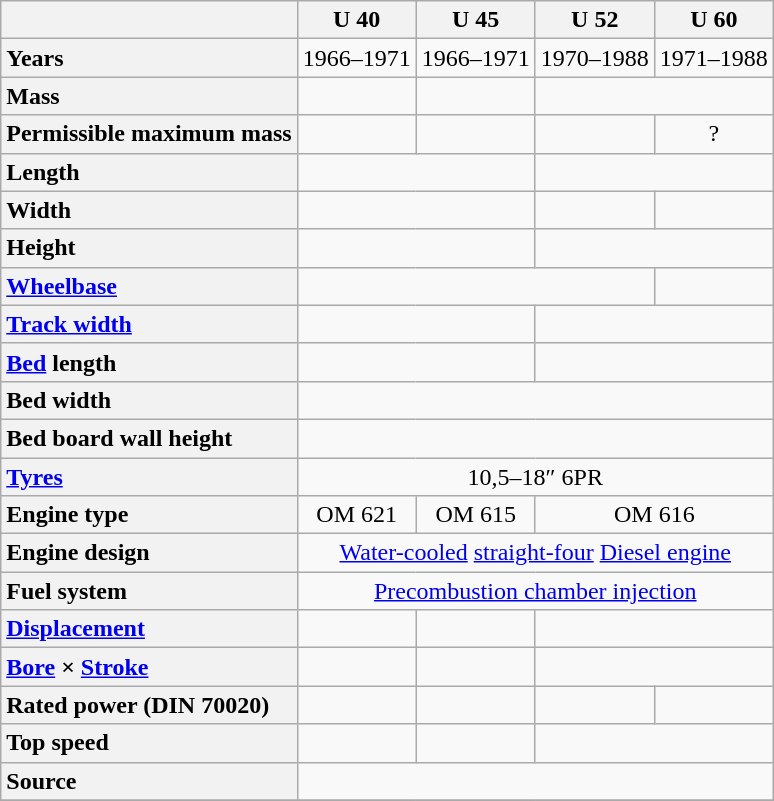<table class="wikitable" style="text-align: center;">
<tr>
<th style="text-align: left;"></th>
<th>U 40</th>
<th>U 45</th>
<th>U 52</th>
<th>U 60</th>
</tr>
<tr>
<th style="text-align: left;">Years</th>
<td>1966–1971</td>
<td>1966–1971</td>
<td>1970–1988</td>
<td>1971–1988</td>
</tr>
<tr>
<th style="text-align: left;">Mass</th>
<td></td>
<td></td>
<td colspan="2"></td>
</tr>
<tr>
<th style="text-align: left;">Permissible maximum mass</th>
<td></td>
<td></td>
<td colspan="1"></td>
<td>?</td>
</tr>
<tr>
<th style="text-align: left;">Length</th>
<td colspan="2"></td>
<td colspan="2"></td>
</tr>
<tr>
<th style="text-align: left;">Width</th>
<td colspan="2"></td>
<td colspan="1"></td>
<td></td>
</tr>
<tr>
<th style="text-align: left;">Height</th>
<td colspan="2"></td>
<td colspan="2"></td>
</tr>
<tr>
<th style="text-align: left;"><a href='#'>Wheelbase</a></th>
<td colspan="3"></td>
<td></td>
</tr>
<tr>
<th style="text-align: left;"><a href='#'>Track width</a></th>
<td colspan="2"></td>
<td colspan="2"></td>
</tr>
<tr>
<th style="text-align: left;"><a href='#'>Bed</a> length</th>
<td colspan="2"></td>
<td colspan="2"></td>
</tr>
<tr>
<th style="text-align: left;">Bed width</th>
<td colspan="4"></td>
</tr>
<tr>
<th style="text-align: left;">Bed board wall height</th>
<td colspan="4"></td>
</tr>
<tr>
<th style="text-align: left;"><a href='#'>Tyres</a></th>
<td colspan="4">10,5–18″ 6PR</td>
</tr>
<tr>
<th style="text-align: left;">Engine type</th>
<td>OM 621</td>
<td>OM 615</td>
<td colspan="2">OM 616</td>
</tr>
<tr>
<th style="text-align: left;">Engine design</th>
<td colspan="4"><a href='#'>Water-cooled</a> <a href='#'>straight-four</a> <a href='#'>Diesel engine</a></td>
</tr>
<tr>
<th style="text-align: left;">Fuel system</th>
<td colspan="4"><a href='#'>Precombustion chamber injection</a></td>
</tr>
<tr>
<th style="text-align: left;"><a href='#'>Displacement</a></th>
<td></td>
<td></td>
<td colspan="2"></td>
</tr>
<tr>
<th style="text-align: left;"><a href='#'>Bore</a>  × <a href='#'>Stroke</a></th>
<td></td>
<td></td>
<td colspan="2"></td>
</tr>
<tr>
<th style="text-align: left;">Rated power (DIN 70020)</th>
<td colspan="1"></td>
<td colspan="1"></td>
<td colspan="1"></td>
<td colspan="1"></td>
</tr>
<tr>
<th style="text-align: left;">Top speed</th>
<td></td>
<td></td>
<td colspan="2"></td>
</tr>
<tr>
<th style="text-align: left;">Source</th>
<td style="text-align: left;" colspan="4"></td>
</tr>
<tr>
</tr>
</table>
